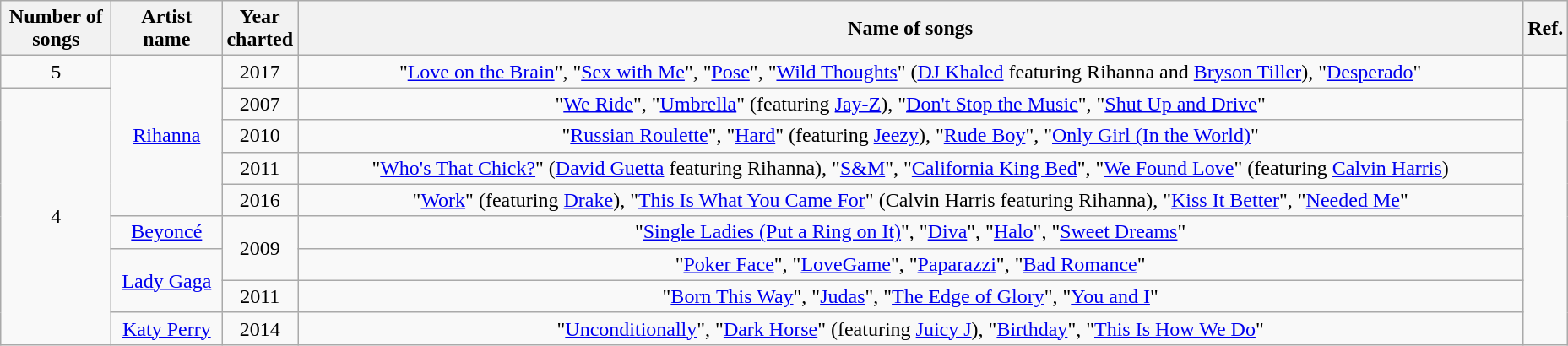<table class="wikitable sortable plainrowheaders" style="text-align:center;">
<tr>
<th scope="col" style="width:5em;">Number of songs</th>
<th scope="col" style="width:5em;">Artist name</th>
<th scope="col" style="width:3em;">Year charted</th>
<th scope="col" style="width:60em;" class="unsortable">Name of songs</th>
<th scope="col" class="unsortable">Ref.</th>
</tr>
<tr>
<td>5</td>
<td rowspan="5"><a href='#'>Rihanna</a></td>
<td>2017</td>
<td>"<a href='#'>Love on the Brain</a>", "<a href='#'>Sex with Me</a>", "<a href='#'>Pose</a>", "<a href='#'>Wild Thoughts</a>" (<a href='#'>DJ Khaled</a> featuring Rihanna and <a href='#'>Bryson Tiller</a>), "<a href='#'>Desperado</a>"</td>
<td></td>
</tr>
<tr>
<td rowspan="8">4</td>
<td>2007</td>
<td>"<a href='#'>We Ride</a>", "<a href='#'>Umbrella</a>" (featuring <a href='#'>Jay-Z</a>), "<a href='#'>Don't Stop the Music</a>", "<a href='#'>Shut Up and Drive</a>"</td>
<td rowspan="8"></td>
</tr>
<tr>
<td>2010</td>
<td>"<a href='#'>Russian Roulette</a>", "<a href='#'>Hard</a>" (featuring <a href='#'>Jeezy</a>), "<a href='#'>Rude Boy</a>", "<a href='#'>Only Girl (In the World)</a>"</td>
</tr>
<tr>
<td>2011</td>
<td>"<a href='#'>Who's That Chick?</a>" (<a href='#'>David Guetta</a> featuring Rihanna), "<a href='#'>S&M</a>", "<a href='#'>California King Bed</a>", "<a href='#'>We Found Love</a>" (featuring <a href='#'>Calvin Harris</a>)</td>
</tr>
<tr>
<td>2016</td>
<td>"<a href='#'>Work</a>" (featuring <a href='#'>Drake</a>), "<a href='#'>This Is What You Came For</a>" (Calvin Harris featuring Rihanna), "<a href='#'>Kiss It Better</a>", "<a href='#'>Needed Me</a>"</td>
</tr>
<tr>
<td><a href='#'>Beyoncé</a></td>
<td rowspan="2">2009</td>
<td>"<a href='#'>Single Ladies (Put a Ring on It)</a>", "<a href='#'>Diva</a>", "<a href='#'>Halo</a>", "<a href='#'>Sweet Dreams</a>"</td>
</tr>
<tr>
<td rowspan="2"><a href='#'>Lady Gaga</a></td>
<td>"<a href='#'>Poker Face</a>", "<a href='#'>LoveGame</a>", "<a href='#'>Paparazzi</a>", "<a href='#'>Bad Romance</a>"</td>
</tr>
<tr>
<td>2011</td>
<td>"<a href='#'>Born This Way</a>", "<a href='#'>Judas</a>", "<a href='#'>The Edge of Glory</a>", "<a href='#'>You and I</a>"</td>
</tr>
<tr>
<td><a href='#'>Katy Perry</a></td>
<td>2014</td>
<td>"<a href='#'>Unconditionally</a>", "<a href='#'>Dark Horse</a>" (featuring <a href='#'>Juicy J</a>), "<a href='#'>Birthday</a>", "<a href='#'>This Is How We Do</a>"</td>
</tr>
</table>
